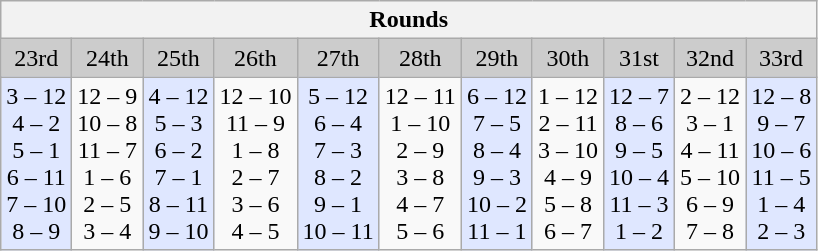<table class="wikitable">
<tr>
<th colspan="11">Rounds</th>
</tr>
<tr>
<td align="center" bgcolor="#CCCCCC">23rd</td>
<td align="center" bgcolor="#CCCCCC">24th</td>
<td align="center" bgcolor="#CCCCCC">25th</td>
<td align="center" bgcolor="#CCCCCC">26th</td>
<td align="center" bgcolor="#CCCCCC">27th</td>
<td align="center" bgcolor="#CCCCCC">28th</td>
<td align="center" bgcolor="#CCCCCC">29th</td>
<td align="center" bgcolor="#CCCCCC">30th</td>
<td align="center" bgcolor="#CCCCCC">31st</td>
<td align="center" bgcolor="#CCCCCC">32nd</td>
<td align="center" bgcolor="#CCCCCC">33rd</td>
</tr>
<tr>
<td align="center" bgcolor="#DFE7FF">3 – 12<br>4 – 2<br>5 – 1<br>6 – 11<br>7 – 10<br>8 – 9</td>
<td align="center">12 – 9<br>10 – 8<br>11 – 7<br>1 – 6<br>2 – 5<br>3 – 4</td>
<td align="center" bgcolor="#DFE7FF">4 – 12<br>5 – 3<br>6 – 2<br>7 – 1<br>8 – 11<br>9 – 10</td>
<td align="center">12 – 10<br>11 – 9<br>1 – 8<br>2 – 7<br>3 – 6<br>4 – 5</td>
<td align="center" bgcolor="#DFE7FF">5 – 12<br>6 – 4<br>7 – 3<br>8 – 2<br>9 – 1<br>10 – 11</td>
<td align="center">12 – 11<br>1 – 10<br>2 – 9<br>3 – 8<br>4 – 7<br>5 – 6</td>
<td align="center" bgcolor="#DFE7FF">6 – 12<br>7 – 5<br>8 – 4<br>9 – 3<br>10 – 2<br>11 – 1</td>
<td align="center">1 – 12<br>2 – 11<br>3 – 10<br>4 – 9<br>5 – 8<br>6 – 7</td>
<td align="center" bgcolor="#DFE7FF">12 – 7<br>8 – 6<br>9 – 5<br>10 – 4<br>11 – 3<br>1 – 2</td>
<td align="center">2 – 12<br>3 – 1<br>4 – 11<br>5 – 10<br>6 – 9<br>7 – 8</td>
<td align="center" bgcolor="#DFE7FF">12 – 8<br>9 – 7<br>10 – 6<br>11 – 5<br>1 – 4<br>2 – 3</td>
</tr>
</table>
